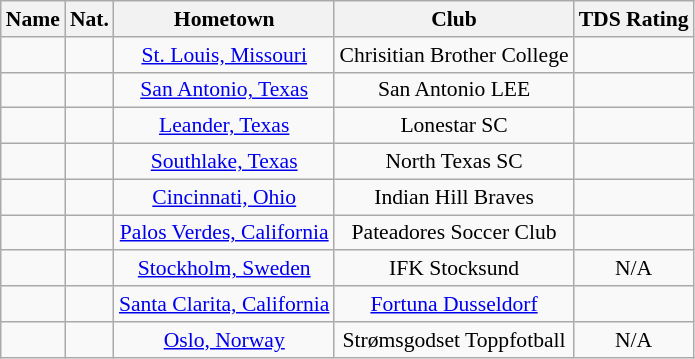<table class="wikitable" style="font-size:90%; text-align:center;" border="1">
<tr>
<th>Name</th>
<th>Nat.</th>
<th>Hometown</th>
<th>Club</th>
<th>TDS Rating</th>
</tr>
<tr>
<td></td>
<td></td>
<td><a href='#'>St. Louis, Missouri</a></td>
<td>Chrisitian Brother College</td>
<td></td>
</tr>
<tr>
<td></td>
<td></td>
<td><a href='#'>San Antonio, Texas</a></td>
<td>San Antonio LEE</td>
<td></td>
</tr>
<tr>
<td></td>
<td></td>
<td><a href='#'>Leander, Texas</a></td>
<td>Lonestar SC</td>
<td></td>
</tr>
<tr>
<td></td>
<td></td>
<td><a href='#'>Southlake, Texas</a></td>
<td>North Texas SC</td>
<td></td>
</tr>
<tr>
<td></td>
<td></td>
<td><a href='#'>Cincinnati, Ohio</a></td>
<td>Indian Hill Braves</td>
<td></td>
</tr>
<tr>
<td></td>
<td></td>
<td><a href='#'>Palos Verdes, California</a></td>
<td>Pateadores Soccer Club</td>
<td></td>
</tr>
<tr>
<td></td>
<td></td>
<td><a href='#'>Stockholm, Sweden</a></td>
<td>IFK Stocksund</td>
<td>N/A</td>
</tr>
<tr>
<td></td>
<td></td>
<td><a href='#'>Santa Clarita, California</a></td>
<td><a href='#'>Fortuna Dusseldorf</a></td>
<td></td>
</tr>
<tr>
<td></td>
<td></td>
<td><a href='#'>Oslo, Norway</a></td>
<td>Strømsgodset Toppfotball</td>
<td>N/A</td>
</tr>
</table>
